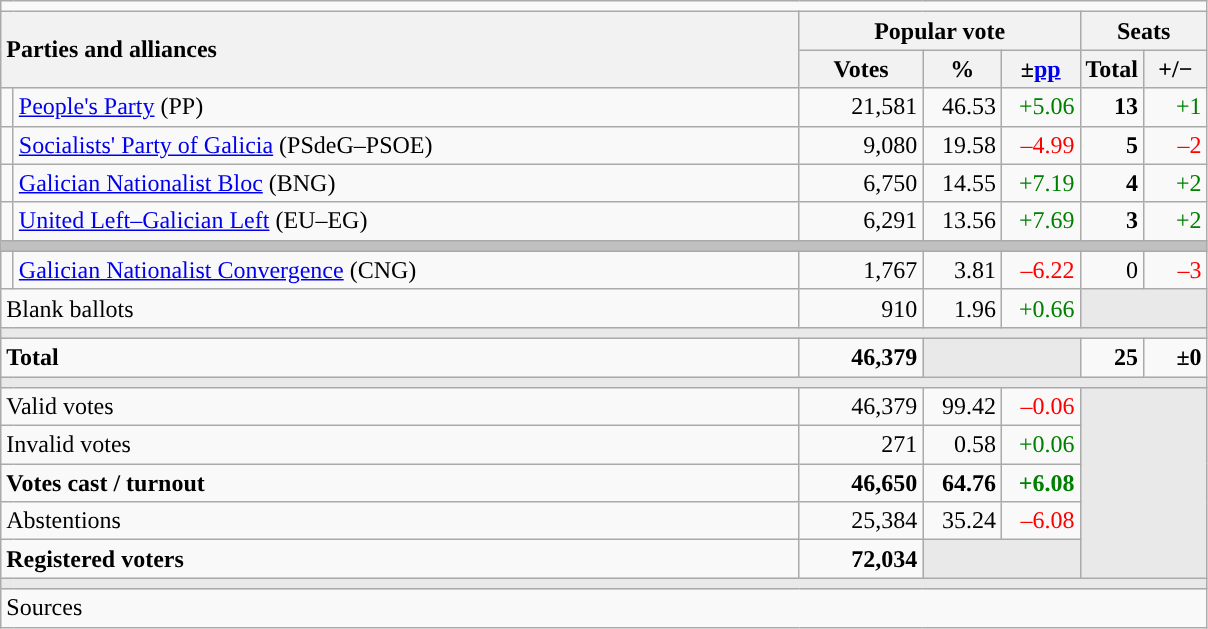<table class="wikitable" style="text-align:right;">
<tr>
<td colspan="7"></td>
</tr>
<tr>
<th style="text-align:left;" rowspan="2" colspan="2" width="525">Parties and alliances</th>
<th colspan="3">Popular vote</th>
<th colspan="2">Seats</th>
</tr>
<tr>
<th width="75">Votes</th>
<th width="45">%</th>
<th width="45">±<a href='#'>pp</a></th>
<th width="35">Total</th>
<th width="35">+/−</th>
</tr>
<tr>
<td width="1" style="color:inherit;background:"></td>
<td align="left"><a href='#'>People's Party</a> (PP)</td>
<td>21,581</td>
<td>46.53</td>
<td style="color:green;">+5.06</td>
<td><strong>13</strong></td>
<td style="color:green;">+1</td>
</tr>
<tr>
<td style="color:inherit;background:"></td>
<td align="left"><a href='#'>Socialists' Party of Galicia</a> (PSdeG–PSOE)</td>
<td>9,080</td>
<td>19.58</td>
<td style="color:red;">–4.99</td>
<td><strong>5</strong></td>
<td style="color:red;">–2</td>
</tr>
<tr>
<td style="color:inherit;background:"></td>
<td align="left"><a href='#'>Galician Nationalist Bloc</a> (BNG)</td>
<td>6,750</td>
<td>14.55</td>
<td style="color:green;">+7.19</td>
<td><strong>4</strong></td>
<td style="color:green;">+2</td>
</tr>
<tr>
<td style="color:inherit;background:"></td>
<td align="left"><a href='#'>United Left–Galician Left</a> (EU–EG)</td>
<td>6,291</td>
<td>13.56</td>
<td style="color:green;">+7.69</td>
<td><strong>3</strong></td>
<td style="color:green;">+2</td>
</tr>
<tr>
<td colspan="7" bgcolor="#C0C0C0"></td>
</tr>
<tr>
<td style="color:inherit;background:"></td>
<td align="left"><a href='#'>Galician Nationalist Convergence</a> (CNG)</td>
<td>1,767</td>
<td>3.81</td>
<td style="color:red;">–6.22</td>
<td>0</td>
<td style="color:red;">–3</td>
</tr>
<tr>
<td align="left" colspan="2">Blank ballots</td>
<td>910</td>
<td>1.96</td>
<td style="color:green;">+0.66</td>
<td bgcolor="#E9E9E9" colspan="2"></td>
</tr>
<tr>
<td colspan="7" bgcolor="#E9E9E9"></td>
</tr>
<tr style="font-weight:bold;">
<td align="left" colspan="2">Total</td>
<td>46,379</td>
<td bgcolor="#E9E9E9" colspan="2"></td>
<td>25</td>
<td>±0</td>
</tr>
<tr>
<td colspan="7" bgcolor="#E9E9E9"></td>
</tr>
<tr>
<td align="left" colspan="2">Valid votes</td>
<td>46,379</td>
<td>99.42</td>
<td style="color:red;">–0.06</td>
<td bgcolor="#E9E9E9" colspan="2" rowspan="5"></td>
</tr>
<tr>
<td align="left" colspan="2">Invalid votes</td>
<td>271</td>
<td>0.58</td>
<td style="color:green;">+0.06</td>
</tr>
<tr style="font-weight:bold;">
<td align="left" colspan="2">Votes cast / turnout</td>
<td>46,650</td>
<td>64.76</td>
<td style="color:green;">+6.08</td>
</tr>
<tr>
<td align="left" colspan="2">Abstentions</td>
<td>25,384</td>
<td>35.24</td>
<td style="color:red;">–6.08</td>
</tr>
<tr style="font-weight:bold;">
<td align="left" colspan="2">Registered voters</td>
<td>72,034</td>
<td bgcolor="#E9E9E9" colspan="2"></td>
</tr>
<tr>
<td colspan="7" bgcolor="#E9E9E9"></td>
</tr>
<tr>
<td align="left" colspan="7">Sources</td>
</tr>
</table>
